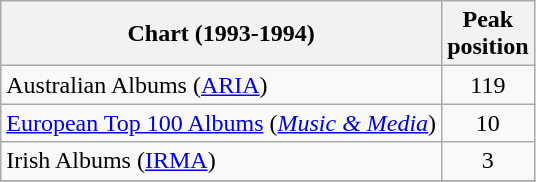<table class="wikitable sortable" border="1">
<tr>
<th scope="col">Chart (1993-1994)</th>
<th scope="col">Peak<br>position</th>
</tr>
<tr>
<td>Australian Albums (<a href='#'>ARIA</a>)</td>
<td align="center">119</td>
</tr>
<tr>
<td><a href='#'>European Top 100 Albums</a> (<em><a href='#'>Music & Media</a></em>)</td>
<td align="center">10</td>
</tr>
<tr>
<td>Irish Albums (<a href='#'>IRMA</a>)</td>
<td align="center">3</td>
</tr>
<tr>
</tr>
<tr>
</tr>
</table>
